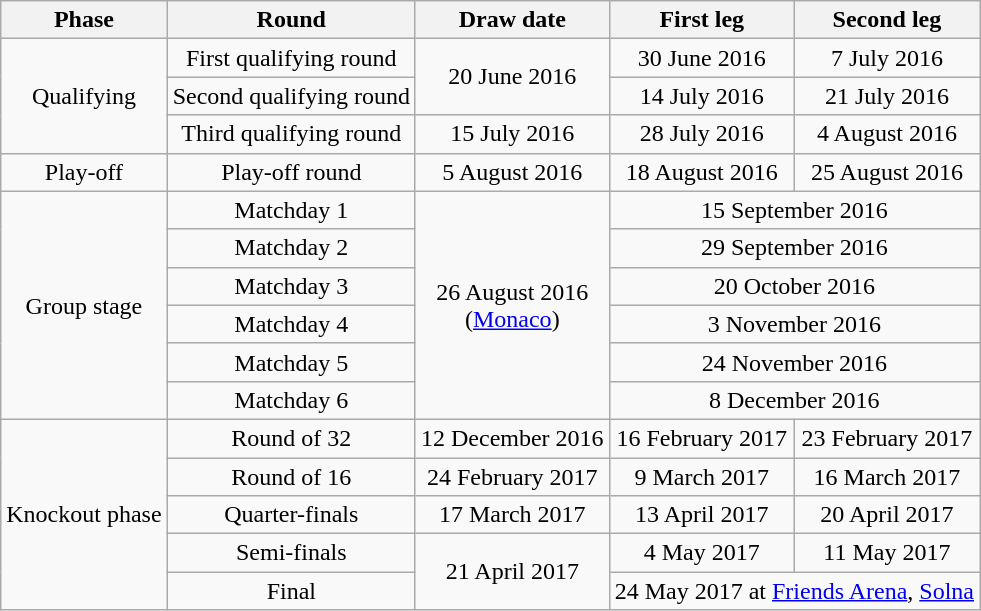<table class="wikitable" style="text-align:center">
<tr>
<th>Phase</th>
<th>Round</th>
<th>Draw date</th>
<th>First leg</th>
<th>Second leg</th>
</tr>
<tr>
<td rowspan=3>Qualifying</td>
<td>First qualifying round</td>
<td rowspan=2>20 June 2016</td>
<td>30 June 2016</td>
<td>7 July 2016</td>
</tr>
<tr>
<td>Second qualifying round</td>
<td>14 July 2016</td>
<td>21 July 2016</td>
</tr>
<tr>
<td>Third qualifying round</td>
<td>15 July 2016</td>
<td>28 July 2016</td>
<td>4 August 2016</td>
</tr>
<tr>
<td>Play-off</td>
<td>Play-off round</td>
<td>5 August 2016</td>
<td>18 August 2016</td>
<td>25 August 2016</td>
</tr>
<tr>
<td rowspan=6>Group stage</td>
<td>Matchday 1</td>
<td rowspan=6>26 August 2016<br>(<a href='#'>Monaco</a>)</td>
<td colspan=2>15 September 2016</td>
</tr>
<tr>
<td>Matchday 2</td>
<td colspan=2>29 September 2016</td>
</tr>
<tr>
<td>Matchday 3</td>
<td colspan=2>20 October 2016</td>
</tr>
<tr>
<td>Matchday 4</td>
<td colspan=2>3 November 2016</td>
</tr>
<tr>
<td>Matchday 5</td>
<td colspan=2>24 November 2016</td>
</tr>
<tr>
<td>Matchday 6</td>
<td colspan=2>8 December 2016</td>
</tr>
<tr>
<td rowspan=5>Knockout phase</td>
<td>Round of 32</td>
<td>12 December 2016</td>
<td>16 February 2017</td>
<td>23 February 2017</td>
</tr>
<tr>
<td>Round of 16</td>
<td>24 February 2017</td>
<td>9 March 2017</td>
<td>16 March 2017</td>
</tr>
<tr>
<td>Quarter-finals</td>
<td>17 March 2017</td>
<td>13 April 2017</td>
<td>20 April 2017</td>
</tr>
<tr>
<td>Semi-finals</td>
<td rowspan=2>21 April 2017</td>
<td>4 May 2017</td>
<td>11 May 2017</td>
</tr>
<tr>
<td>Final</td>
<td colspan=2>24 May 2017 at <a href='#'>Friends Arena</a>, <a href='#'>Solna</a></td>
</tr>
</table>
